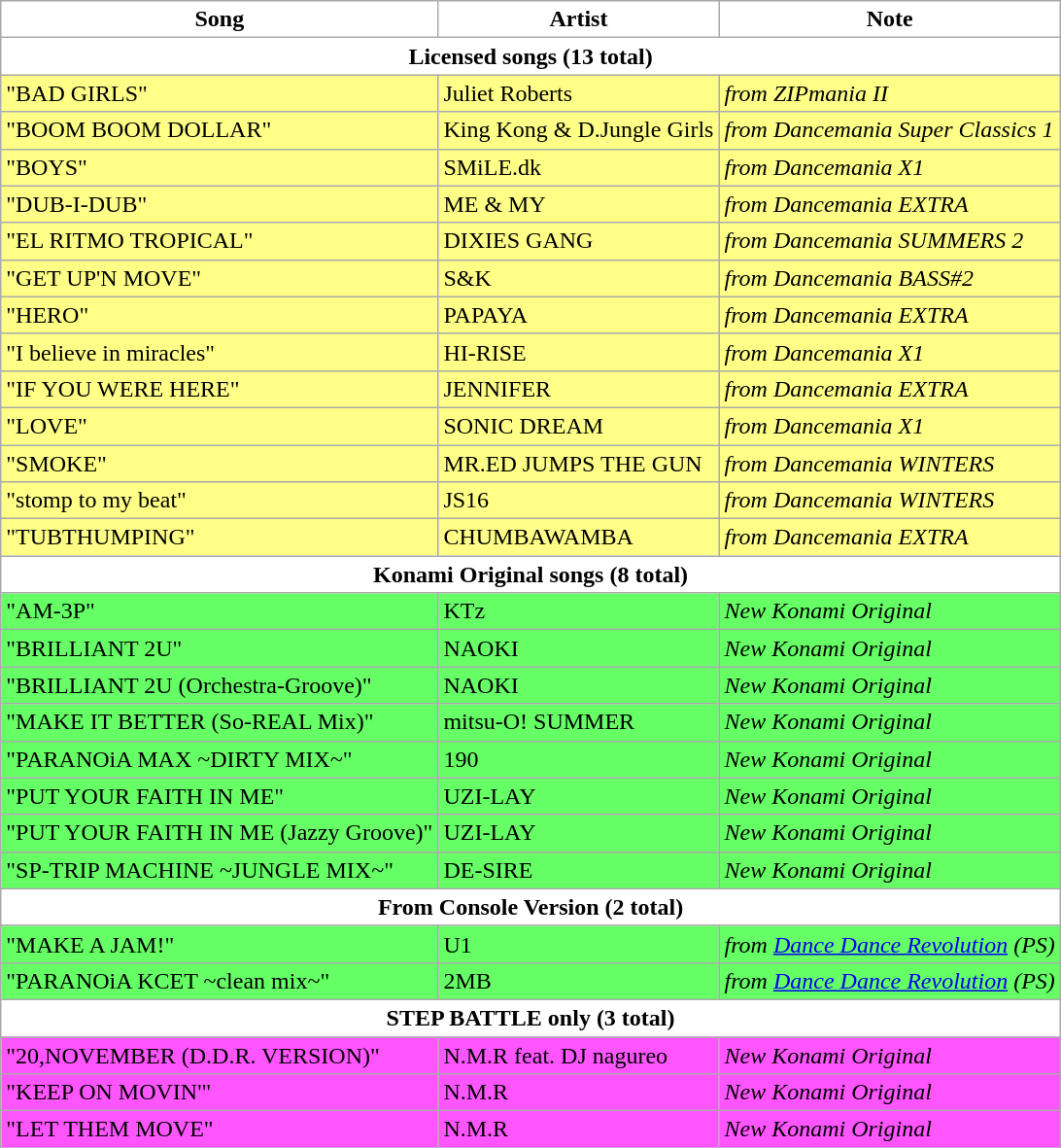<table class="wikitable">
<tr>
<th style="background:#fff;">Song</th>
<th style="background:#fff;">Artist</th>
<th style="background:#fff;">Note</th>
</tr>
<tr>
<th colspan="3" style="background:#ffffff;">Licensed songs (13 total)</th>
</tr>
<tr style="background:#ffff88;">
<td>"BAD GIRLS"</td>
<td>Juliet Roberts</td>
<td><em>from ZIPmania II</em></td>
</tr>
<tr style="background:#ffff88;">
<td>"BOOM BOOM DOLLAR"</td>
<td>King Kong & D.Jungle Girls</td>
<td><em>from Dancemania Super Classics 1</em></td>
</tr>
<tr style="background:#ffff88;">
<td>"BOYS"</td>
<td>SMiLE.dk</td>
<td><em>from Dancemania X1</em></td>
</tr>
<tr style="background:#ffff88;">
<td>"DUB-I-DUB"</td>
<td>ME & MY</td>
<td><em>from Dancemania EXTRA</em></td>
</tr>
<tr style="background:#ffff88;">
<td>"EL RITMO TROPICAL"</td>
<td>DIXIES GANG</td>
<td><em>from Dancemania SUMMERS 2</em></td>
</tr>
<tr style="background:#ffff88;">
<td>"GET UP'N MOVE"</td>
<td>S&K</td>
<td><em>from Dancemania BASS#2</em></td>
</tr>
<tr style="background:#ffff88;">
<td>"HERO"</td>
<td>PAPAYA</td>
<td><em>from Dancemania EXTRA</em></td>
</tr>
<tr style="background:#ffff88;">
<td>"I believe in miracles"</td>
<td>HI-RISE</td>
<td><em>from Dancemania X1</em></td>
</tr>
<tr style="background:#ffff88;">
<td>"IF YOU WERE HERE"</td>
<td>JENNIFER</td>
<td><em>from Dancemania EXTRA</em></td>
</tr>
<tr style="background:#ffff88;">
<td>"LOVE"</td>
<td>SONIC DREAM</td>
<td><em>from Dancemania X1</em></td>
</tr>
<tr style="background:#ffff88;">
<td>"SMOKE"</td>
<td>MR.ED JUMPS THE GUN</td>
<td><em>from Dancemania WINTERS</em></td>
</tr>
<tr style="background:#ffff88;">
<td>"stomp to my beat"</td>
<td>JS16</td>
<td><em>from Dancemania WINTERS</em></td>
</tr>
<tr style="background:#ffff88;">
<td>"TUBTHUMPING"</td>
<td>CHUMBAWAMBA</td>
<td><em>from Dancemania EXTRA</em></td>
</tr>
<tr>
<th colspan="3" style="background:#ffffff;">Konami Original songs (8 total)</th>
</tr>
<tr style="background:#66ff66;">
<td>"AM-3P"</td>
<td>KTz</td>
<td><em>New Konami Original</em></td>
</tr>
<tr style="background:#66ff66;">
<td>"BRILLIANT 2U"</td>
<td>NAOKI</td>
<td><em>New Konami Original</em></td>
</tr>
<tr style="background:#66ff66;">
<td>"BRILLIANT 2U (Orchestra-Groove)" </td>
<td>NAOKI</td>
<td><em>New Konami Original</em></td>
</tr>
<tr style="background:#66ff66;">
<td>"MAKE IT BETTER (So-REAL Mix)" </td>
<td>mitsu-O! SUMMER</td>
<td><em>New Konami Original</em></td>
</tr>
<tr style="background:#66ff66;">
<td>"PARANOiA MAX ~DIRTY MIX~" </td>
<td>190</td>
<td><em>New Konami Original</em></td>
</tr>
<tr style="background:#66ff66;">
<td>"PUT YOUR FAITH IN ME" </td>
<td>UZI-LAY</td>
<td><em>New Konami Original</em></td>
</tr>
<tr style="background:#66ff66;">
<td>"PUT YOUR FAITH IN ME (Jazzy Groove)" </td>
<td>UZI-LAY</td>
<td><em>New Konami Original</em></td>
</tr>
<tr style="background:#66ff66;">
<td>"SP-TRIP MACHINE ~JUNGLE MIX~" </td>
<td>DE-SIRE</td>
<td><em>New Konami Original</em></td>
</tr>
<tr>
<th colspan="3" style="background:#ffffff;">From Console Version (2 total)</th>
</tr>
<tr style="background:#66ff66;">
<td>"MAKE A JAM!"</td>
<td>U1</td>
<td><em>from <a href='#'>Dance Dance Revolution</a> (PS)</em></td>
</tr>
<tr style="background:#66ff66;">
<td>"PARANOiA KCET ~clean mix~"</td>
<td>2MB</td>
<td><em>from <a href='#'>Dance Dance Revolution</a> (PS)</em></td>
</tr>
<tr>
<th colspan="3" style="background:#ffffff;">STEP BATTLE only (3 total)</th>
</tr>
<tr style="background:#ff55ff;">
<td>"20,NOVEMBER (D.D.R. VERSION)" </td>
<td>N.M.R feat. DJ nagureo</td>
<td><em>New Konami Original</em></td>
</tr>
<tr style="background:#ff55ff;">
<td>"KEEP ON MOVIN'" </td>
<td>N.M.R</td>
<td><em>New Konami Original</em></td>
</tr>
<tr style="background:#ff55ff;">
<td>"LET THEM MOVE" </td>
<td>N.M.R</td>
<td><em>New Konami Original</em></td>
</tr>
</table>
